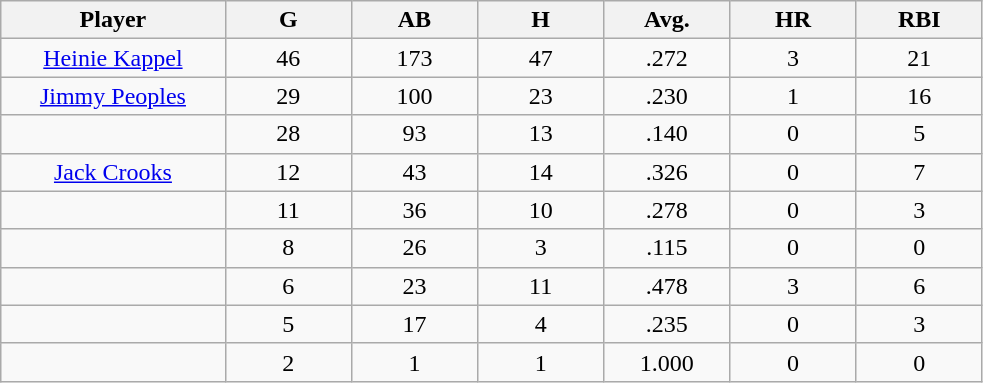<table class="wikitable sortable">
<tr>
<th bgcolor="#DDDDFF" width="16%">Player</th>
<th bgcolor="#DDDDFF" width="9%">G</th>
<th bgcolor="#DDDDFF" width="9%">AB</th>
<th bgcolor="#DDDDFF" width="9%">H</th>
<th bgcolor="#DDDDFF" width="9%">Avg.</th>
<th bgcolor="#DDDDFF" width="9%">HR</th>
<th bgcolor="#DDDDFF" width="9%">RBI</th>
</tr>
<tr align="center">
<td><a href='#'>Heinie Kappel</a></td>
<td>46</td>
<td>173</td>
<td>47</td>
<td>.272</td>
<td>3</td>
<td>21</td>
</tr>
<tr align=center>
<td><a href='#'>Jimmy Peoples</a></td>
<td>29</td>
<td>100</td>
<td>23</td>
<td>.230</td>
<td>1</td>
<td>16</td>
</tr>
<tr align=center>
<td></td>
<td>28</td>
<td>93</td>
<td>13</td>
<td>.140</td>
<td>0</td>
<td>5</td>
</tr>
<tr align="center">
<td><a href='#'>Jack Crooks</a></td>
<td>12</td>
<td>43</td>
<td>14</td>
<td>.326</td>
<td>0</td>
<td>7</td>
</tr>
<tr align=center>
<td></td>
<td>11</td>
<td>36</td>
<td>10</td>
<td>.278</td>
<td>0</td>
<td>3</td>
</tr>
<tr align="center">
<td></td>
<td>8</td>
<td>26</td>
<td>3</td>
<td>.115</td>
<td>0</td>
<td>0</td>
</tr>
<tr align="center">
<td></td>
<td>6</td>
<td>23</td>
<td>11</td>
<td>.478</td>
<td>3</td>
<td>6</td>
</tr>
<tr align="center">
<td></td>
<td>5</td>
<td>17</td>
<td>4</td>
<td>.235</td>
<td>0</td>
<td>3</td>
</tr>
<tr align="center">
<td></td>
<td>2</td>
<td>1</td>
<td>1</td>
<td>1.000</td>
<td>0</td>
<td>0</td>
</tr>
</table>
